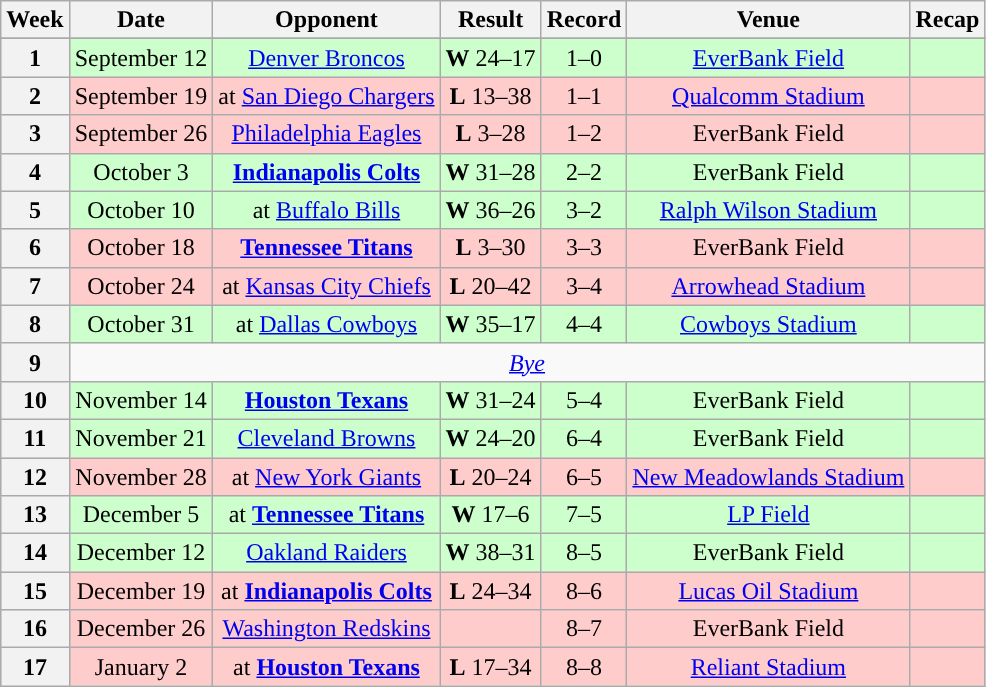<table class="wikitable" style="text-align:center">
<tr>
<th>Week</th>
<th>Date</th>
<th>Opponent</th>
<th>Result</th>
<th>Record</th>
<th>Venue</th>
<th>Recap</th>
</tr>
<tr>
</tr>
<tr style="background:#cfc;">
<th>1</th>
<td>September 12</td>
<td><a href='#'>Denver Broncos</a></td>
<td align="center"><strong>W</strong> 24–17</td>
<td>1–0</td>
<td><a href='#'>EverBank Field</a></td>
<td></td>
</tr>
<tr style="background:#fcc">
<th>2</th>
<td>September 19</td>
<td>at <a href='#'>San Diego Chargers</a></td>
<td><strong>L</strong> 13–38</td>
<td>1–1</td>
<td><a href='#'>Qualcomm Stadium</a></td>
<td></td>
</tr>
<tr style="background:#fcc">
<th>3</th>
<td>September 26</td>
<td><a href='#'>Philadelphia Eagles</a></td>
<td><strong>L</strong> 3–28</td>
<td>1–2</td>
<td>EverBank Field</td>
<td></td>
</tr>
<tr style="background:#cfc;">
<th>4</th>
<td>October 3</td>
<td><strong><a href='#'>Indianapolis Colts</a></strong></td>
<td><strong>W</strong> 31–28</td>
<td>2–2</td>
<td>EverBank Field</td>
<td></td>
</tr>
<tr style="background:#cfc;">
<th>5</th>
<td>October 10</td>
<td>at <a href='#'>Buffalo Bills</a></td>
<td><strong>W</strong> 36–26</td>
<td>3–2</td>
<td><a href='#'>Ralph Wilson Stadium</a></td>
<td></td>
</tr>
<tr style="background:#fcc;">
<th>6</th>
<td>October 18</td>
<td><strong><a href='#'>Tennessee Titans</a></strong></td>
<td><strong>L</strong> 3–30</td>
<td>3–3</td>
<td>EverBank Field</td>
<td></td>
</tr>
<tr style="background:#fcc;">
<th>7</th>
<td>October 24</td>
<td>at <a href='#'>Kansas City Chiefs</a></td>
<td><strong>L</strong> 20–42</td>
<td>3–4</td>
<td><a href='#'>Arrowhead Stadium</a></td>
<td></td>
</tr>
<tr style="background:#cfc;">
<th>8</th>
<td>October 31</td>
<td>at <a href='#'>Dallas Cowboys</a></td>
<td><strong>W</strong> 35–17</td>
<td>4–4</td>
<td><a href='#'>Cowboys Stadium</a></td>
<td></td>
</tr>
<tr>
<th>9</th>
<td colspan="8" align="center"><em><a href='#'>Bye</a></em></td>
</tr>
<tr style="background:#cfc;">
<th>10</th>
<td>November 14</td>
<td><strong><a href='#'>Houston Texans</a></strong></td>
<td><strong>W</strong> 31–24</td>
<td>5–4</td>
<td>EverBank Field</td>
<td></td>
</tr>
<tr style="background:#cfc;">
<th>11</th>
<td>November 21</td>
<td><a href='#'>Cleveland Browns</a></td>
<td><strong>W</strong> 24–20</td>
<td>6–4</td>
<td>EverBank Field</td>
<td></td>
</tr>
<tr style="background:#fcc;">
<th>12</th>
<td>November 28</td>
<td>at <a href='#'>New York Giants</a></td>
<td><strong>L</strong> 20–24</td>
<td>6–5</td>
<td><a href='#'>New Meadowlands Stadium</a></td>
<td></td>
</tr>
<tr style="background:#cfc;">
<th>13</th>
<td>December 5</td>
<td>at <strong><a href='#'>Tennessee Titans</a></strong></td>
<td><strong>W</strong> 17–6</td>
<td>7–5</td>
<td><a href='#'>LP Field</a></td>
<td></td>
</tr>
<tr style="background:#cfc;">
<th>14</th>
<td>December 12</td>
<td><a href='#'>Oakland Raiders</a></td>
<td><strong>W</strong> 38–31</td>
<td>8–5</td>
<td>EverBank Field</td>
<td></td>
</tr>
<tr style="background:#fcc;">
<th>15</th>
<td>December 19</td>
<td>at <strong><a href='#'>Indianapolis Colts</a></strong></td>
<td><strong>L</strong> 24–34</td>
<td>8–6</td>
<td><a href='#'>Lucas Oil Stadium</a></td>
<td></td>
</tr>
<tr style="background:#fcc;">
<th>16</th>
<td>December 26</td>
<td><a href='#'>Washington Redskins</a></td>
<td></td>
<td>8–7</td>
<td>EverBank Field</td>
<td></td>
</tr>
<tr style="background:#fcc;">
<th>17</th>
<td>January 2</td>
<td>at <strong><a href='#'>Houston Texans</a></strong></td>
<td><strong>L</strong> 17–34</td>
<td>8–8</td>
<td><a href='#'>Reliant Stadium</a></td>
<td></td>
</tr>
</table>
